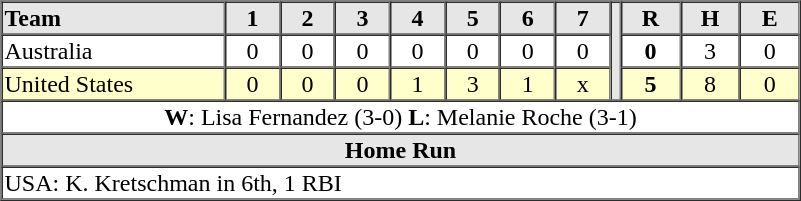<table border=1 cellspacing=0 width=534 style="margin-left:3em;">
<tr style="text-align:center; background-color:#e6e6e6;">
<th align=left width=28%>Team</th>
<th width=33>1</th>
<th width=33>2</th>
<th width=33>3</th>
<th width=33>4</th>
<th width=33>5</th>
<th width=33>6</th>
<th width=33>7</th>
<th rowspan="3" width=3></th>
<th width=36>R</th>
<th width=36>H</th>
<th width=36>E</th>
</tr>
<tr style="text-align:center;">
<td align=left> Australia</td>
<td>0</td>
<td>0</td>
<td>0</td>
<td>0</td>
<td>0</td>
<td>0</td>
<td>0</td>
<td><strong>0</strong></td>
<td>3</td>
<td>0</td>
</tr>
<tr style="text-align:center;" bgcolor="#ffffcc">
<td align=left> United States</td>
<td>0</td>
<td>0</td>
<td>0</td>
<td>1</td>
<td>3</td>
<td>1</td>
<td>x</td>
<td><strong>5</strong></td>
<td>8</td>
<td>0</td>
</tr>
<tr style="text-align:center;">
<td colspan=13><strong>W</strong>: Lisa Fernandez (3-0) <strong>L</strong>: Melanie Roche (3-1)</td>
</tr>
<tr style="text-align:center; background-color:#e6e6e6;">
<th colspan=13>Home Run</th>
</tr>
<tr style="text-align:left;">
<td colspan=13>USA: K. Kretschman in 6th, 1 RBI</td>
</tr>
</table>
